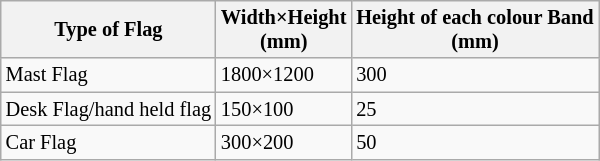<table class="wikitable" style="font-size: 85%;">
<tr>
<th>Type of Flag</th>
<th>Width×Height<br>(mm)</th>
<th>Height of each colour Band<br>(mm)</th>
</tr>
<tr>
<td>Mast Flag</td>
<td>1800×1200</td>
<td>300</td>
</tr>
<tr>
<td>Desk Flag/hand held flag</td>
<td>150×100</td>
<td>25</td>
</tr>
<tr>
<td>Car Flag</td>
<td>300×200</td>
<td>50</td>
</tr>
</table>
